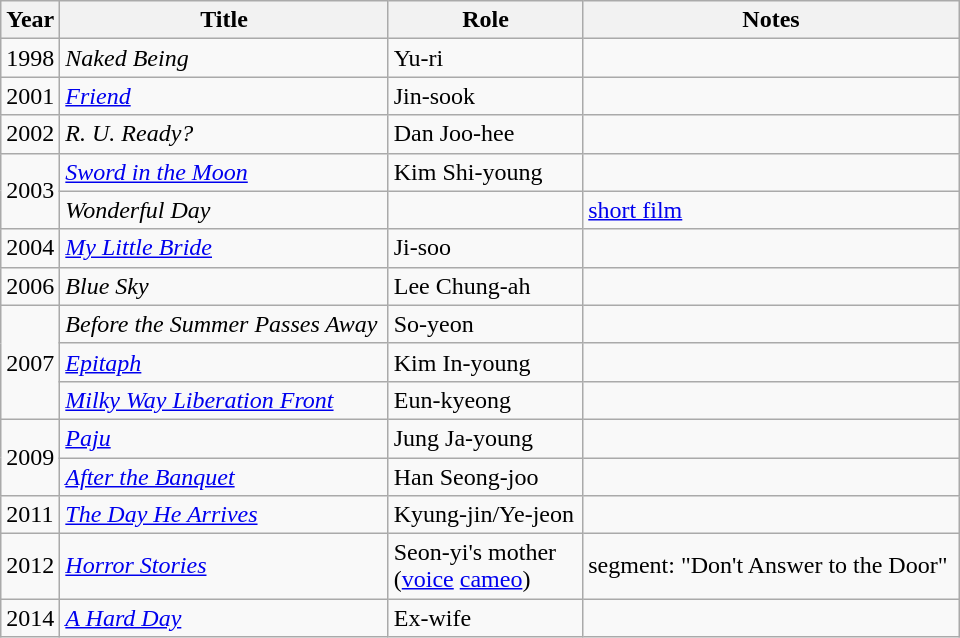<table class="wikitable" style="width:640px">
<tr>
<th width=10>Year</th>
<th>Title</th>
<th>Role</th>
<th>Notes</th>
</tr>
<tr>
<td>1998</td>
<td><em>Naked Being</em></td>
<td>Yu-ri</td>
<td></td>
</tr>
<tr>
<td>2001</td>
<td><em><a href='#'>Friend</a></em></td>
<td>Jin-sook</td>
<td></td>
</tr>
<tr>
<td>2002</td>
<td><em>R. U. Ready?</em></td>
<td>Dan Joo-hee</td>
<td></td>
</tr>
<tr>
<td rowspan=2>2003</td>
<td><em><a href='#'>Sword in the Moon</a></em></td>
<td>Kim Shi-young</td>
<td></td>
</tr>
<tr>
<td><em>Wonderful Day</em></td>
<td></td>
<td><a href='#'>short film</a></td>
</tr>
<tr>
<td>2004</td>
<td><em><a href='#'>My Little Bride</a></em></td>
<td>Ji-soo</td>
<td></td>
</tr>
<tr>
<td>2006</td>
<td><em>Blue Sky</em></td>
<td>Lee Chung-ah</td>
<td></td>
</tr>
<tr>
<td rowspan=3>2007</td>
<td><em>Before the Summer Passes Away</em></td>
<td>So-yeon</td>
<td></td>
</tr>
<tr>
<td><em><a href='#'>Epitaph</a></em></td>
<td>Kim In-young</td>
<td></td>
</tr>
<tr>
<td><em><a href='#'>Milky Way Liberation Front</a></em></td>
<td>Eun-kyeong</td>
<td></td>
</tr>
<tr>
<td rowspan=2>2009</td>
<td><em><a href='#'>Paju</a></em></td>
<td>Jung Ja-young</td>
<td></td>
</tr>
<tr>
<td><em><a href='#'>After the Banquet</a></em></td>
<td>Han Seong-joo</td>
<td></td>
</tr>
<tr>
<td>2011</td>
<td><em><a href='#'>The Day He Arrives</a></em></td>
<td>Kyung-jin/Ye-jeon</td>
<td></td>
</tr>
<tr>
<td>2012</td>
<td><em><a href='#'>Horror Stories</a></em></td>
<td>Seon-yi's mother <br> (<a href='#'>voice</a> <a href='#'>cameo</a>)</td>
<td>segment: "Don't Answer to the Door" </td>
</tr>
<tr>
<td>2014</td>
<td><em><a href='#'>A Hard Day</a></em></td>
<td>Ex-wife</td>
<td></td>
</tr>
</table>
